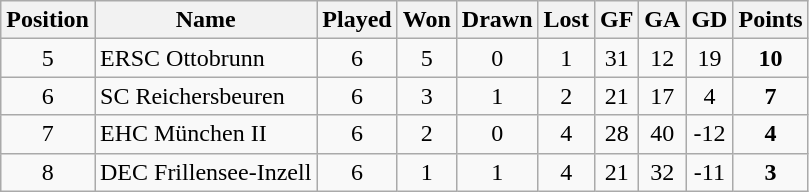<table class="wikitable">
<tr align="center">
<th>Position</th>
<th>Name</th>
<th>Played</th>
<th>Won</th>
<th>Drawn</th>
<th>Lost</th>
<th>GF</th>
<th>GA</th>
<th>GD</th>
<th>Points</th>
</tr>
<tr align="center">
<td>5</td>
<td align="left">ERSC Ottobrunn</td>
<td>6</td>
<td>5</td>
<td>0</td>
<td>1</td>
<td>31</td>
<td>12</td>
<td>19</td>
<td><strong>10</strong></td>
</tr>
<tr align="center">
<td>6</td>
<td align="left">SC Reichersbeuren</td>
<td>6</td>
<td>3</td>
<td>1</td>
<td>2</td>
<td>21</td>
<td>17</td>
<td>4</td>
<td><strong>7</strong></td>
</tr>
<tr align="center">
<td>7</td>
<td align="left">EHC München II</td>
<td>6</td>
<td>2</td>
<td>0</td>
<td>4</td>
<td>28</td>
<td>40</td>
<td>-12</td>
<td><strong>4</strong></td>
</tr>
<tr align="center">
<td>8</td>
<td align="left">DEC Frillensee-Inzell</td>
<td>6</td>
<td>1</td>
<td>1</td>
<td>4</td>
<td>21</td>
<td>32</td>
<td>-11</td>
<td><strong>3</strong></td>
</tr>
</table>
